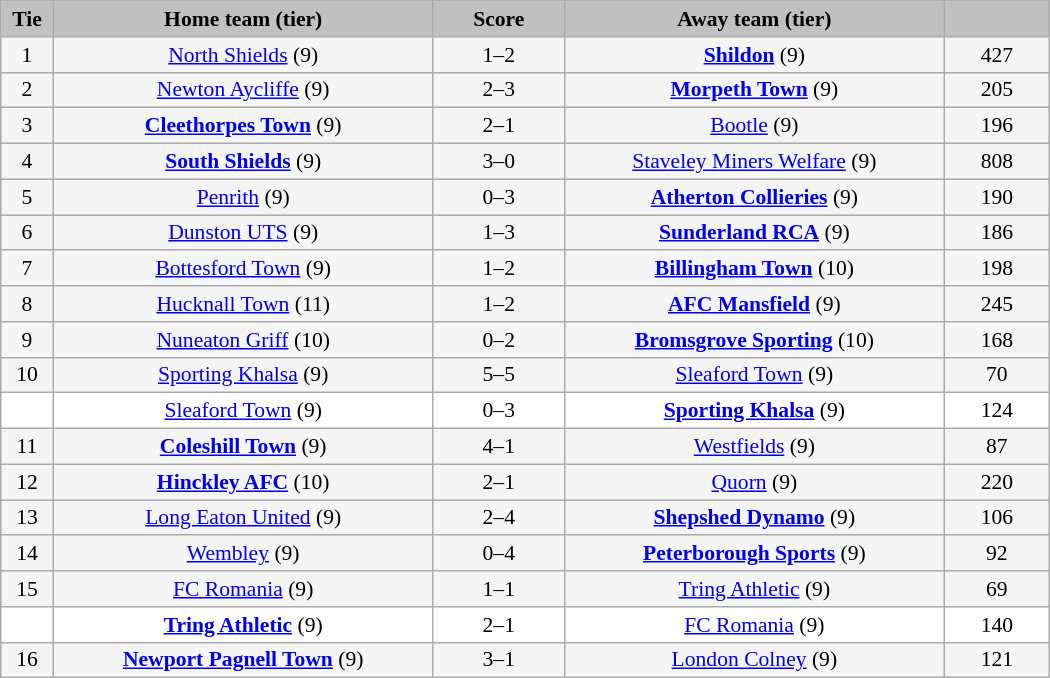<table class="wikitable" style="width: 700px; background:WhiteSmoke; text-align:center; font-size:90%">
<tr>
<td scope="col" style="width:  5.00%; background:silver;"><strong>Tie</strong></td>
<td scope="col" style="width: 36.25%; background:silver;"><strong>Home team (tier)</strong></td>
<td scope="col" style="width: 12.50%; background:silver;"><strong>Score</strong></td>
<td scope="col" style="width: 36.25%; background:silver;"><strong>Away team (tier)</strong></td>
<td scope="col" style="width: 10.00%; background:silver;"><strong></strong></td>
</tr>
<tr>
<td>1</td>
<td><a href='#'>North Shields</a> (9)</td>
<td>1–2</td>
<td><strong><a href='#'>Shildon</a></strong> (9)</td>
<td>427</td>
</tr>
<tr>
<td>2</td>
<td><a href='#'>Newton Aycliffe</a> (9)</td>
<td>2–3</td>
<td><strong><a href='#'>Morpeth Town</a></strong> (9)</td>
<td>205</td>
</tr>
<tr>
<td>3</td>
<td><strong><a href='#'>Cleethorpes Town</a></strong> (9)</td>
<td>2–1</td>
<td><a href='#'>Bootle</a> (9)</td>
<td>196</td>
</tr>
<tr>
<td>4</td>
<td><strong><a href='#'>South Shields</a></strong> (9)</td>
<td>3–0</td>
<td><a href='#'>Staveley Miners Welfare</a> (9)</td>
<td>808</td>
</tr>
<tr>
<td>5</td>
<td><a href='#'>Penrith</a> (9)</td>
<td>0–3</td>
<td><strong><a href='#'>Atherton Collieries</a></strong> (9)</td>
<td>190</td>
</tr>
<tr>
<td>6</td>
<td><a href='#'>Dunston UTS</a> (9)</td>
<td>1–3</td>
<td><strong><a href='#'>Sunderland RCA</a></strong> (9)</td>
<td>186</td>
</tr>
<tr>
<td>7</td>
<td><a href='#'>Bottesford Town</a> (9)</td>
<td>1–2</td>
<td><strong><a href='#'>Billingham Town</a></strong> (10)</td>
<td>198</td>
</tr>
<tr>
<td>8</td>
<td><a href='#'>Hucknall Town</a> (11)</td>
<td>1–2</td>
<td><strong><a href='#'>AFC Mansfield</a></strong> (9)</td>
<td>245</td>
</tr>
<tr>
<td>9</td>
<td><a href='#'>Nuneaton Griff</a> (10)</td>
<td>0–2</td>
<td><strong><a href='#'>Bromsgrove Sporting</a></strong> (10)</td>
<td>168</td>
</tr>
<tr>
<td>10</td>
<td><a href='#'>Sporting Khalsa</a> (9)</td>
<td>5–5</td>
<td><a href='#'>Sleaford Town</a> (9)</td>
<td>70</td>
</tr>
<tr style="background:white;">
<td><em></em></td>
<td><a href='#'>Sleaford Town</a> (9)</td>
<td>0–3</td>
<td><strong><a href='#'>Sporting Khalsa</a></strong> (9)</td>
<td>124</td>
</tr>
<tr>
<td>11</td>
<td><strong><a href='#'>Coleshill Town</a></strong> (9)</td>
<td>4–1</td>
<td><a href='#'>Westfields</a> (9)</td>
<td>87</td>
</tr>
<tr>
<td>12</td>
<td><strong><a href='#'>Hinckley AFC</a></strong> (10)</td>
<td>2–1 </td>
<td><a href='#'>Quorn</a> (9)</td>
<td>220</td>
</tr>
<tr>
<td>13</td>
<td><a href='#'>Long Eaton United</a> (9)</td>
<td>2–4 </td>
<td><strong><a href='#'>Shepshed Dynamo</a></strong> (9)</td>
<td>106</td>
</tr>
<tr>
<td>14</td>
<td><a href='#'>Wembley</a> (9)</td>
<td>0–4</td>
<td><strong><a href='#'>Peterborough Sports</a></strong> (9)</td>
<td>92</td>
</tr>
<tr>
<td>15</td>
<td><a href='#'>FC Romania</a> (9)</td>
<td>1–1</td>
<td><a href='#'>Tring Athletic</a> (9)</td>
<td>69</td>
</tr>
<tr style="background:white;">
<td><em></em></td>
<td><strong><a href='#'>Tring Athletic</a></strong> (9)</td>
<td>2–1</td>
<td><a href='#'>FC Romania</a> (9)</td>
<td>140</td>
</tr>
<tr>
<td>16</td>
<td><strong><a href='#'>Newport Pagnell Town</a></strong> (9)</td>
<td>3–1</td>
<td><a href='#'>London Colney</a> (9)</td>
<td>121</td>
</tr>
</table>
